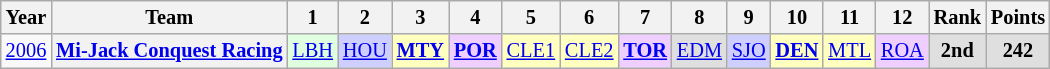<table class="wikitable" style="text-align:center; font-size:85%">
<tr>
<th>Year</th>
<th>Team</th>
<th>1</th>
<th>2</th>
<th>3</th>
<th>4</th>
<th>5</th>
<th>6</th>
<th>7</th>
<th>8</th>
<th>9</th>
<th>10</th>
<th>11</th>
<th>12</th>
<th>Rank</th>
<th>Points</th>
</tr>
<tr>
<td><a href='#'>2006</a></td>
<th nowrap><a href='#'>Mi-Jack Conquest Racing</a></th>
<td style="background:#DFFFDF;"><a href='#'>LBH</a><br></td>
<td style="background:#CFCFFF;"><a href='#'>HOU</a><br></td>
<td style="background:#FFFFBF;"><strong><a href='#'>MTY</a></strong><br></td>
<td style="background:#EFCFFF;"><strong><a href='#'>POR</a></strong><br></td>
<td style="background:#FFFFBF;"><a href='#'>CLE1</a><br></td>
<td style="background:#FFFFBF;"><a href='#'>CLE2</a><br></td>
<td style="background:#EFCFFF;"><strong><a href='#'>TOR</a></strong><br></td>
<td style="background:#DFDFDF;"><a href='#'>EDM</a><br></td>
<td style="background:#CFCFFF;"><a href='#'>SJO</a><br></td>
<td style="background:#FFFFBF;"><strong><a href='#'>DEN</a></strong><br></td>
<td style="background:#FFFFBF;"><a href='#'>MTL</a><br></td>
<td style="background:#EFCFFF;"><a href='#'>ROA</a><br></td>
<td style="background:#DFDFDF;"><strong>2nd</strong></td>
<td style="background:#DFDFDF;"><strong>242</strong></td>
</tr>
</table>
